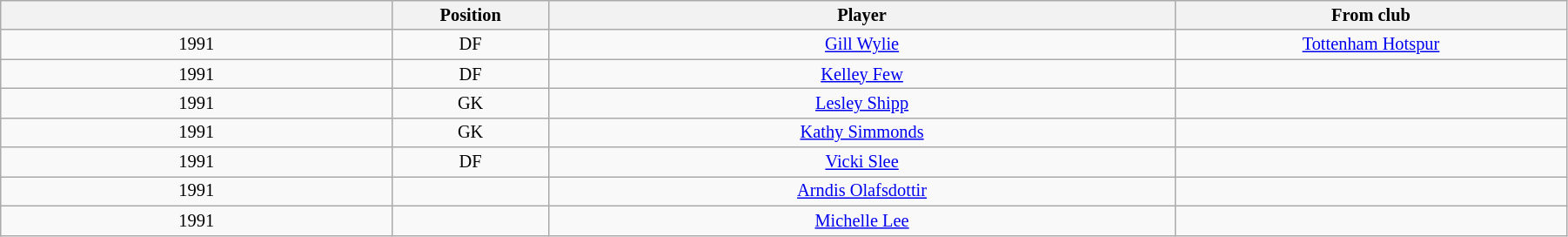<table class="wikitable sortable" style="width:95%; text-align:center; font-size:85%; text-align:center;">
<tr>
<th width="25%"></th>
<th width="10%">Position</th>
<th>Player</th>
<th width="25%">From club</th>
</tr>
<tr>
<td>1991</td>
<td>DF</td>
<td><em></em> <a href='#'>Gill Wylie</a></td>
<td> <a href='#'>Tottenham Hotspur</a></td>
</tr>
<tr>
<td>1991</td>
<td>DF</td>
<td> <a href='#'>Kelley Few</a></td>
<td></td>
</tr>
<tr>
<td>1991</td>
<td>GK</td>
<td> <a href='#'>Lesley Shipp</a></td>
<td></td>
</tr>
<tr>
<td>1991</td>
<td>GK</td>
<td><a href='#'>Kathy Simmonds</a></td>
<td></td>
</tr>
<tr>
<td>1991</td>
<td>DF</td>
<td> <a href='#'>Vicki Slee</a></td>
<td></td>
</tr>
<tr>
<td>1991</td>
<td></td>
<td> <a href='#'>Arndis Olafsdottir</a></td>
<td></td>
</tr>
<tr>
<td>1991</td>
<td></td>
<td><a href='#'>Michelle Lee</a></td>
<td></td>
</tr>
</table>
